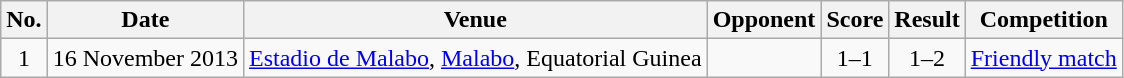<table class="wikitable sortable">
<tr>
<th scope="col">No.</th>
<th scope="col">Date</th>
<th scope="col">Venue</th>
<th scope="col">Opponent</th>
<th scope="col">Score</th>
<th scope="col">Result</th>
<th scope="col">Competition</th>
</tr>
<tr>
<td align="center">1</td>
<td>16 November 2013</td>
<td><a href='#'>Estadio de Malabo</a>, <a href='#'>Malabo</a>, Equatorial Guinea</td>
<td></td>
<td align="center">1–1</td>
<td align="center">1–2</td>
<td><a href='#'>Friendly match</a></td>
</tr>
</table>
